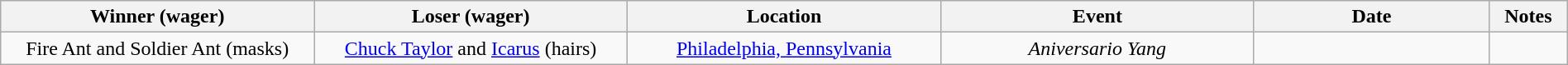<table class="wikitable sortable" style="text-align: center;" width=100%>
<tr>
<th width=20%>Winner (wager)</th>
<th width=20%>Loser (wager)</th>
<th width=20%>Location</th>
<th width=20%>Event</th>
<th width=15%>Date</th>
<th width=5%>Notes</th>
</tr>
<tr>
<td>Fire Ant and Soldier Ant (masks)</td>
<td><a href='#'>Chuck Taylor</a> and <a href='#'>Icarus</a> (hairs)</td>
<td><a href='#'>Philadelphia, Pennsylvania</a></td>
<td><em>Aniversario Yang</em></td>
<td></td>
<td></td>
</tr>
</table>
